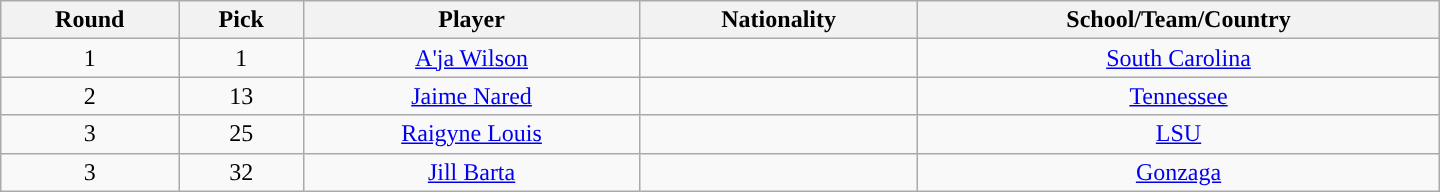<table class="wikitable" style="text-align:center; width:60em">
<tr>
<th>Round</th>
<th>Pick</th>
<th>Player</th>
<th>Nationality</th>
<th>School/Team/Country</th>
</tr>
<tr>
<td>1</td>
<td>1</td>
<td><a href='#'>A'ja Wilson</a></td>
<td></td>
<td><a href='#'>South Carolina</a></td>
</tr>
<tr>
<td>2</td>
<td>13</td>
<td><a href='#'>Jaime Nared</a></td>
<td></td>
<td><a href='#'>Tennessee</a></td>
</tr>
<tr>
<td>3</td>
<td>25</td>
<td><a href='#'>Raigyne Louis</a></td>
<td></td>
<td><a href='#'>LSU</a></td>
</tr>
<tr>
<td>3</td>
<td>32</td>
<td><a href='#'>Jill Barta</a></td>
<td></td>
<td><a href='#'>Gonzaga</a></td>
</tr>
</table>
